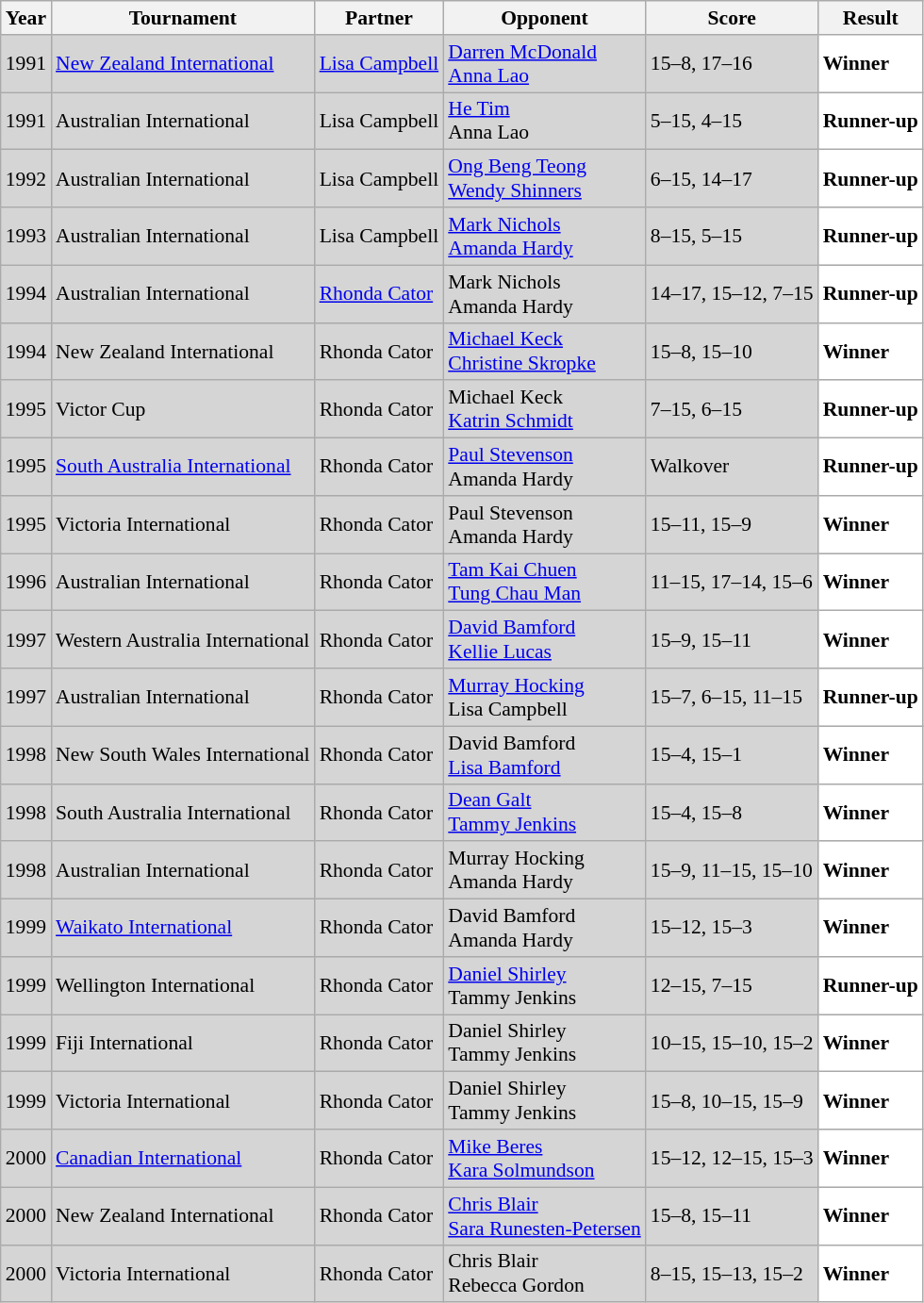<table class="sortable wikitable" style="font-size: 90%;">
<tr>
<th>Year</th>
<th>Tournament</th>
<th>Partner</th>
<th>Opponent</th>
<th>Score</th>
<th>Result</th>
</tr>
<tr style="background:#D5D5D5">
<td align="center">1991</td>
<td align="left"><a href='#'>New Zealand International</a></td>
<td align="left"> <a href='#'>Lisa Campbell</a></td>
<td align="left"> <a href='#'>Darren McDonald</a> <br>  <a href='#'>Anna Lao</a></td>
<td align="left">15–8, 17–16</td>
<td style="text-align:left; background:white"> <strong>Winner</strong></td>
</tr>
<tr style="background:#D5D5D5">
<td align="center">1991</td>
<td align="left">Australian International</td>
<td align="left"> Lisa Campbell</td>
<td align="left"> <a href='#'>He Tim</a> <br>  Anna Lao</td>
<td align="left">5–15, 4–15</td>
<td style="text-align:left; background:white"> <strong>Runner-up</strong></td>
</tr>
<tr style="background:#D5D5D5">
<td align="center">1992</td>
<td align="left">Australian International</td>
<td align="left"> Lisa Campbell</td>
<td align="left"> <a href='#'>Ong Beng Teong</a> <br>  <a href='#'>Wendy Shinners</a></td>
<td align="left">6–15, 14–17</td>
<td style="text-align:left; background:white"> <strong>Runner-up</strong></td>
</tr>
<tr style="background:#D5D5D5">
<td align="center">1993</td>
<td align="left">Australian International</td>
<td align="left"> Lisa Campbell</td>
<td align="left"> <a href='#'>Mark Nichols</a> <br>  <a href='#'>Amanda Hardy</a></td>
<td align="left">8–15, 5–15</td>
<td style="text-align:left; background:white"> <strong>Runner-up</strong></td>
</tr>
<tr style="background:#D5D5D5">
<td align="center">1994</td>
<td align="left">Australian International</td>
<td align="left"> <a href='#'>Rhonda Cator</a></td>
<td align="left"> Mark Nichols <br>  Amanda Hardy</td>
<td align="left">14–17, 15–12, 7–15</td>
<td style="text-align:left; background:white"> <strong>Runner-up</strong></td>
</tr>
<tr style="background:#D5D5D5">
<td align="center">1994</td>
<td align="left">New Zealand International</td>
<td align="left"> Rhonda Cator</td>
<td align="left"> <a href='#'>Michael Keck</a> <br>  <a href='#'>Christine Skropke</a></td>
<td align="left">15–8, 15–10</td>
<td style="text-align:left; background:white"> <strong>Winner</strong></td>
</tr>
<tr style="background:#D5D5D5">
<td align="center">1995</td>
<td align="left">Victor Cup</td>
<td align="left"> Rhonda Cator</td>
<td align="left"> Michael Keck <br>  <a href='#'>Katrin Schmidt</a></td>
<td align="left">7–15, 6–15</td>
<td style="text-align:left; background:white"> <strong>Runner-up</strong></td>
</tr>
<tr style="background:#D5D5D5">
<td align="center">1995</td>
<td align="left"><a href='#'>South Australia International</a></td>
<td align="left"> Rhonda Cator</td>
<td align="left"> <a href='#'>Paul Stevenson</a> <br>  Amanda Hardy</td>
<td align="left">Walkover</td>
<td style="text-align:left; background:white"> <strong>Runner-up</strong></td>
</tr>
<tr style="background:#D5D5D5">
<td align="center">1995</td>
<td align="left">Victoria International</td>
<td align="left"> Rhonda Cator</td>
<td align="left"> Paul Stevenson <br>  Amanda Hardy</td>
<td align="left">15–11, 15–9</td>
<td style="text-align:left; background:white"> <strong>Winner</strong></td>
</tr>
<tr style="background:#D5D5D5">
<td align="center">1996</td>
<td align="left">Australian International</td>
<td align="left"> Rhonda Cator</td>
<td align="left"> <a href='#'>Tam Kai Chuen</a> <br>  <a href='#'>Tung Chau Man</a></td>
<td align="left">11–15, 17–14, 15–6</td>
<td style="text-align:left; background:white"> <strong>Winner</strong></td>
</tr>
<tr style="background:#D5D5D5">
<td align="center">1997</td>
<td align="left">Western Australia International</td>
<td align="left"> Rhonda Cator</td>
<td align="left"> <a href='#'>David Bamford</a> <br>  <a href='#'>Kellie Lucas</a></td>
<td align="left">15–9, 15–11</td>
<td style="text-align:left; background:white"> <strong>Winner</strong></td>
</tr>
<tr style="background:#D5D5D5">
<td align="center">1997</td>
<td align="left">Australian International</td>
<td align="left"> Rhonda Cator</td>
<td align="left"> <a href='#'>Murray Hocking</a> <br>  Lisa Campbell</td>
<td align="left">15–7, 6–15, 11–15</td>
<td style="text-align:left; background:white"> <strong>Runner-up</strong></td>
</tr>
<tr style="background:#D5D5D5">
<td align="center">1998</td>
<td align="left">New South Wales International</td>
<td align="left"> Rhonda Cator</td>
<td align="left"> David Bamford <br>  <a href='#'>Lisa Bamford</a></td>
<td align="left">15–4, 15–1</td>
<td style="text-align:left; background:white"> <strong>Winner</strong></td>
</tr>
<tr style="background:#D5D5D5">
<td align="center">1998</td>
<td align="left">South Australia International</td>
<td align="left"> Rhonda Cator</td>
<td align="left"> <a href='#'>Dean Galt</a> <br>  <a href='#'>Tammy Jenkins</a></td>
<td align="left">15–4, 15–8</td>
<td style="text-align:left; background:white"> <strong>Winner</strong></td>
</tr>
<tr style="background:#D5D5D5">
<td align="center">1998</td>
<td align="left">Australian International</td>
<td align="left"> Rhonda Cator</td>
<td align="left"> Murray Hocking <br>  Amanda Hardy</td>
<td align="left">15–9, 11–15, 15–10</td>
<td style="text-align:left; background:white"> <strong>Winner</strong></td>
</tr>
<tr style="background:#D5D5D5">
<td align="center">1999</td>
<td align="left"><a href='#'>Waikato International</a></td>
<td align="left"> Rhonda Cator</td>
<td align="left"> David Bamford <br>  Amanda Hardy</td>
<td align="left">15–12, 15–3</td>
<td style="text-align:left; background:white"> <strong>Winner</strong></td>
</tr>
<tr style="background:#D5D5D5">
<td align="center">1999</td>
<td align="left">Wellington International</td>
<td align="left"> Rhonda Cator</td>
<td align="left"> <a href='#'>Daniel Shirley</a> <br>  Tammy Jenkins</td>
<td align="left">12–15, 7–15</td>
<td style="text-align:left; background:white"> <strong>Runner-up</strong></td>
</tr>
<tr style="background:#D5D5D5">
<td align="center">1999</td>
<td align="left">Fiji International</td>
<td align="left"> Rhonda Cator</td>
<td align="left"> Daniel Shirley <br>  Tammy Jenkins</td>
<td align="left">10–15, 15–10, 15–2</td>
<td style="text-align:left; background:white"> <strong>Winner</strong></td>
</tr>
<tr style="background:#D5D5D5">
<td align="center">1999</td>
<td align="left">Victoria International</td>
<td align="left"> Rhonda Cator</td>
<td align="left"> Daniel Shirley <br>  Tammy Jenkins</td>
<td align="left">15–8, 10–15, 15–9</td>
<td style="text-align:left; background:white"> <strong>Winner</strong></td>
</tr>
<tr style="background:#D5D5D5">
<td align="center">2000</td>
<td align="left"><a href='#'>Canadian International</a></td>
<td align="left"> Rhonda Cator</td>
<td align="left"> <a href='#'>Mike Beres</a> <br>  <a href='#'>Kara Solmundson</a></td>
<td align="left">15–12, 12–15, 15–3</td>
<td style="text-align:left; background:white"> <strong>Winner</strong></td>
</tr>
<tr style="background:#D5D5D5">
<td align="center">2000</td>
<td align="left">New Zealand International</td>
<td align="left"> Rhonda Cator</td>
<td align="left"> <a href='#'>Chris Blair</a> <br>  <a href='#'>Sara Runesten-Petersen</a></td>
<td align="left">15–8, 15–11</td>
<td style="text-align:left; background:white"> <strong>Winner</strong></td>
</tr>
<tr style="background:#D5D5D5">
<td align="center">2000</td>
<td align="left">Victoria International</td>
<td align="left"> Rhonda Cator</td>
<td align="left"> Chris Blair <br>  Rebecca Gordon</td>
<td align="left">8–15, 15–13, 15–2</td>
<td style="text-align:left; background:white"> <strong>Winner</strong></td>
</tr>
</table>
